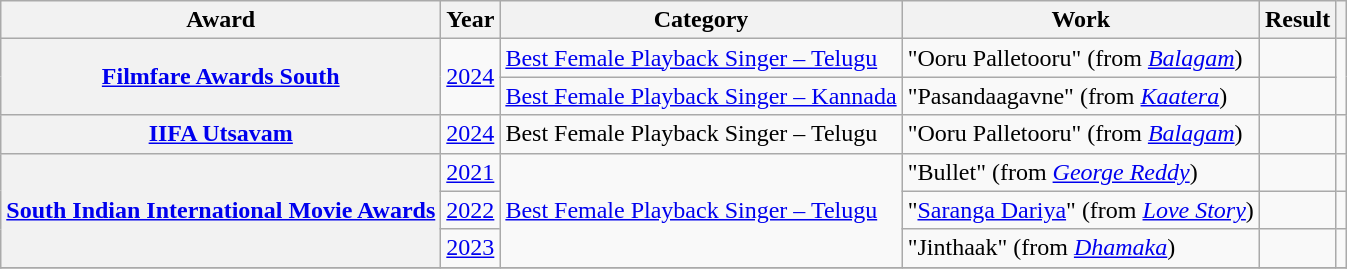<table class="wikitable plainrowheaders sortable">
<tr>
<th scope="col">Award</th>
<th scope="col">Year</th>
<th scope="col">Category</th>
<th scope="col">Work</th>
<th scope="col">Result</th>
<th scope="col" class="unsortable"></th>
</tr>
<tr>
<th scope="row" rowspan="2"><a href='#'>Filmfare Awards South</a></th>
<td rowspan="2"><a href='#'>2024</a></td>
<td><a href='#'>Best Female Playback Singer – Telugu</a></td>
<td>"Ooru Palletooru" (from <a href='#'><em>Balagam</em></a>)</td>
<td></td>
<td rowspan="2"></td>
</tr>
<tr>
<td><a href='#'>Best Female Playback Singer – Kannada</a></td>
<td>"Pasandaagavne" (from <em><a href='#'>Kaatera</a></em>)</td>
<td></td>
</tr>
<tr>
<th scope="row"><a href='#'>IIFA Utsavam</a></th>
<td><a href='#'>2024</a></td>
<td>Best Female Playback Singer – Telugu</td>
<td>"Ooru Palletooru" (from <a href='#'><em>Balagam</em></a>)</td>
<td></td>
<td></td>
</tr>
<tr>
<th scope="row" rowspan="3"><a href='#'>South Indian International Movie Awards</a></th>
<td><a href='#'>2021</a></td>
<td rowspan="3"><a href='#'>Best Female Playback Singer – Telugu</a></td>
<td>"Bullet" (from <a href='#'><em>George Reddy</em></a>)</td>
<td></td>
<td></td>
</tr>
<tr>
<td><a href='#'>2022</a></td>
<td>"<a href='#'>Saranga Dariya</a>" (from <a href='#'><em>Love Story</em></a>)</td>
<td></td>
<td></td>
</tr>
<tr>
<td><a href='#'>2023</a></td>
<td>"Jinthaak" (from <a href='#'><em>Dhamaka</em></a>)</td>
<td></td>
<td></td>
</tr>
<tr>
</tr>
</table>
